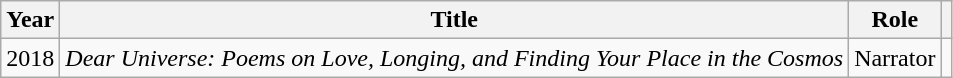<table class="wikitable">
<tr>
<th>Year</th>
<th>Title</th>
<th>Role</th>
<th></th>
</tr>
<tr>
<td>2018</td>
<td><em>Dear Universe: Poems on Love, Longing, and Finding Your Place in the Cosmos</em></td>
<td>Narrator</td>
<td style="text-align:center;"></td>
</tr>
</table>
